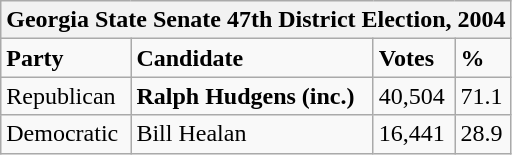<table class="wikitable">
<tr>
<th colspan="4">Georgia State Senate 47th District Election, 2004</th>
</tr>
<tr>
<td><strong>Party</strong></td>
<td><strong>Candidate</strong></td>
<td><strong>Votes</strong></td>
<td><strong>%</strong></td>
</tr>
<tr>
<td>Republican</td>
<td><strong>Ralph Hudgens (inc.)</strong></td>
<td>40,504</td>
<td>71.1</td>
</tr>
<tr>
<td>Democratic</td>
<td>Bill Healan</td>
<td>16,441</td>
<td>28.9</td>
</tr>
</table>
